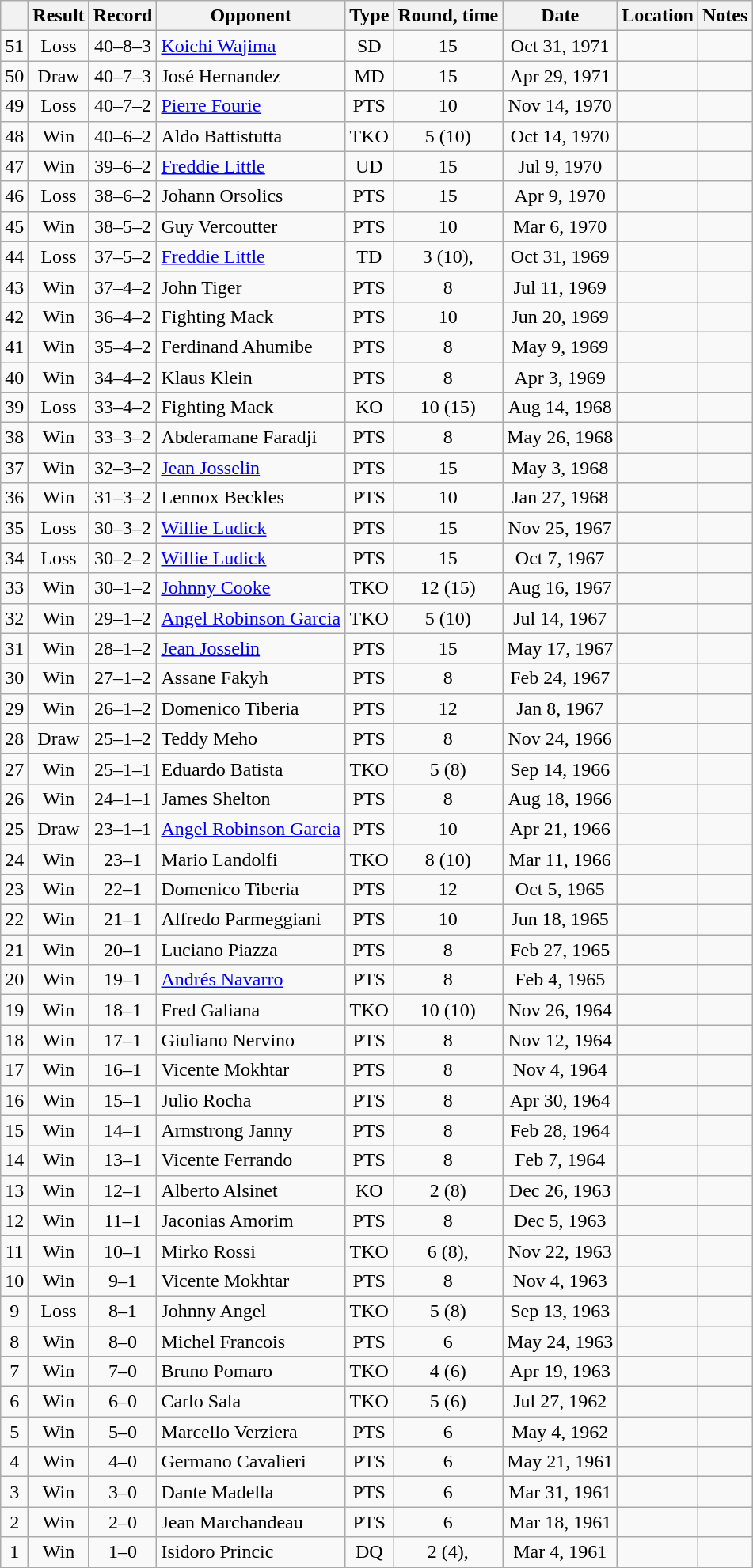<table class="wikitable" style="text-align:center">
<tr>
<th></th>
<th>Result</th>
<th>Record</th>
<th>Opponent</th>
<th>Type</th>
<th>Round, time</th>
<th>Date</th>
<th>Location</th>
<th>Notes</th>
</tr>
<tr>
<td>51</td>
<td>Loss</td>
<td>40–8–3</td>
<td align=left><a href='#'>Koichi Wajima</a></td>
<td>SD</td>
<td>15</td>
<td>Oct 31, 1971</td>
<td style="text-align:left;"></td>
<td style="text-align:left;"></td>
</tr>
<tr>
<td>50</td>
<td>Draw</td>
<td>40–7–3</td>
<td align=left>José Hernandez</td>
<td>MD</td>
<td>15</td>
<td>Apr 29, 1971</td>
<td style="text-align:left;"></td>
<td style="text-align:left;"></td>
</tr>
<tr>
<td>49</td>
<td>Loss</td>
<td>40–7–2</td>
<td align=left><a href='#'>Pierre Fourie</a></td>
<td>PTS</td>
<td>10</td>
<td>Nov 14, 1970</td>
<td style="text-align:left;"></td>
<td></td>
</tr>
<tr>
<td>48</td>
<td>Win</td>
<td>40–6–2</td>
<td align=left>Aldo Battistutta</td>
<td>TKO</td>
<td>5 (10)</td>
<td>Oct 14, 1970</td>
<td style="text-align:left;"></td>
<td></td>
</tr>
<tr>
<td>47</td>
<td>Win</td>
<td>39–6–2</td>
<td align=left><a href='#'>Freddie Little</a></td>
<td>UD</td>
<td>15</td>
<td>Jul 9, 1970</td>
<td style="text-align:left;"></td>
<td style="text-align:left;"></td>
</tr>
<tr>
<td>46</td>
<td>Loss</td>
<td>38–6–2</td>
<td align=left>Johann Orsolics</td>
<td>PTS</td>
<td>15</td>
<td>Apr 9, 1970</td>
<td style="text-align:left;"></td>
<td style="text-align:left;"></td>
</tr>
<tr>
<td>45</td>
<td>Win</td>
<td>38–5–2</td>
<td align=left>Guy Vercoutter</td>
<td>PTS</td>
<td>10</td>
<td>Mar 6, 1970</td>
<td style="text-align:left;"></td>
<td></td>
</tr>
<tr>
<td>44</td>
<td>Loss</td>
<td>37–5–2</td>
<td align=left><a href='#'>Freddie Little</a></td>
<td>TD</td>
<td>3 (10), </td>
<td>Oct 31, 1969</td>
<td style="text-align:left;"></td>
<td></td>
</tr>
<tr>
<td>43</td>
<td>Win</td>
<td>37–4–2</td>
<td align=left>John Tiger</td>
<td>PTS</td>
<td>8</td>
<td>Jul 11, 1969</td>
<td style="text-align:left;"></td>
<td></td>
</tr>
<tr>
<td>42</td>
<td>Win</td>
<td>36–4–2</td>
<td align=left>Fighting Mack</td>
<td>PTS</td>
<td>10</td>
<td>Jun 20, 1969</td>
<td style="text-align:left;"></td>
<td></td>
</tr>
<tr>
<td>41</td>
<td>Win</td>
<td>35–4–2</td>
<td align=left>Ferdinand Ahumibe</td>
<td>PTS</td>
<td>8</td>
<td>May 9, 1969</td>
<td style="text-align:left;"></td>
<td></td>
</tr>
<tr>
<td>40</td>
<td>Win</td>
<td>34–4–2</td>
<td align=left>Klaus Klein</td>
<td>PTS</td>
<td>8</td>
<td>Apr 3, 1969</td>
<td style="text-align:left;"></td>
<td></td>
</tr>
<tr>
<td>39</td>
<td>Loss</td>
<td>33–4–2</td>
<td align=left>Fighting Mack</td>
<td>KO</td>
<td>10 (15)</td>
<td>Aug 14, 1968</td>
<td style="text-align:left;"></td>
<td style="text-align:left;"></td>
</tr>
<tr>
<td>38</td>
<td>Win</td>
<td>33–3–2</td>
<td align=left>Abderamane Faradji</td>
<td>PTS</td>
<td>8</td>
<td>May 26, 1968</td>
<td style="text-align:left;"></td>
<td></td>
</tr>
<tr>
<td>37</td>
<td>Win</td>
<td>32–3–2</td>
<td align=left><a href='#'>Jean Josselin</a></td>
<td>PTS</td>
<td>15</td>
<td>May 3, 1968</td>
<td style="text-align:left;"></td>
<td style="text-align:left;"></td>
</tr>
<tr>
<td>36</td>
<td>Win</td>
<td>31–3–2</td>
<td align=left>Lennox Beckles</td>
<td>PTS</td>
<td>10</td>
<td>Jan 27, 1968</td>
<td style="text-align:left;"></td>
<td></td>
</tr>
<tr>
<td>35</td>
<td>Loss</td>
<td>30–3–2</td>
<td align=left><a href='#'>Willie Ludick</a></td>
<td>PTS</td>
<td>15</td>
<td>Nov 25, 1967</td>
<td style="text-align:left;"></td>
<td style="text-align:left;"></td>
</tr>
<tr>
<td>34</td>
<td>Loss</td>
<td>30–2–2</td>
<td align=left><a href='#'>Willie Ludick</a></td>
<td>PTS</td>
<td>15</td>
<td>Oct 7, 1967</td>
<td style="text-align:left;"></td>
<td style="text-align:left;"></td>
</tr>
<tr>
<td>33</td>
<td>Win</td>
<td>30–1–2</td>
<td align=left><a href='#'>Johnny Cooke</a></td>
<td>TKO</td>
<td>12 (15)</td>
<td>Aug 16, 1967</td>
<td style="text-align:left;"></td>
<td style="text-align:left;"></td>
</tr>
<tr>
<td>32</td>
<td>Win</td>
<td>29–1–2</td>
<td align=left><a href='#'>Angel Robinson Garcia</a></td>
<td>TKO</td>
<td>5 (10)</td>
<td>Jul 14, 1967</td>
<td style="text-align:left;"></td>
<td></td>
</tr>
<tr>
<td>31</td>
<td>Win</td>
<td>28–1–2</td>
<td align=left><a href='#'>Jean Josselin</a></td>
<td>PTS</td>
<td>15</td>
<td>May 17, 1967</td>
<td style="text-align:left;"></td>
<td style="text-align:left;"></td>
</tr>
<tr>
<td>30</td>
<td>Win</td>
<td>27–1–2</td>
<td align=left>Assane Fakyh</td>
<td>PTS</td>
<td>8</td>
<td>Feb 24, 1967</td>
<td style="text-align:left;"></td>
<td></td>
</tr>
<tr>
<td>29</td>
<td>Win</td>
<td>26–1–2</td>
<td align=left>Domenico Tiberia</td>
<td>PTS</td>
<td>12</td>
<td>Jan 8, 1967</td>
<td style="text-align:left;"></td>
<td style="text-align:left;"></td>
</tr>
<tr>
<td>28</td>
<td>Draw</td>
<td>25–1–2</td>
<td align=left>Teddy Meho</td>
<td>PTS</td>
<td>8</td>
<td>Nov 24, 1966</td>
<td style="text-align:left;"></td>
<td></td>
</tr>
<tr>
<td>27</td>
<td>Win</td>
<td>25–1–1</td>
<td align=left>Eduardo Batista</td>
<td>TKO</td>
<td>5 (8)</td>
<td>Sep 14, 1966</td>
<td style="text-align:left;"></td>
<td></td>
</tr>
<tr>
<td>26</td>
<td>Win</td>
<td>24–1–1</td>
<td align=left>James Shelton</td>
<td>PTS</td>
<td>8</td>
<td>Aug 18, 1966</td>
<td style="text-align:left;"></td>
<td></td>
</tr>
<tr>
<td>25</td>
<td>Draw</td>
<td>23–1–1</td>
<td align=left><a href='#'>Angel Robinson Garcia</a></td>
<td>PTS</td>
<td>10</td>
<td>Apr 21, 1966</td>
<td style="text-align:left;"></td>
<td></td>
</tr>
<tr>
<td>24</td>
<td>Win</td>
<td>23–1</td>
<td align=left>Mario Landolfi</td>
<td>TKO</td>
<td>8 (10)</td>
<td>Mar 11, 1966</td>
<td style="text-align:left;"></td>
<td></td>
</tr>
<tr>
<td>23</td>
<td>Win</td>
<td>22–1</td>
<td align=left>Domenico Tiberia</td>
<td>PTS</td>
<td>12</td>
<td>Oct 5, 1965</td>
<td style="text-align:left;"></td>
<td style="text-align:left;"></td>
</tr>
<tr>
<td>22</td>
<td>Win</td>
<td>21–1</td>
<td align=left>Alfredo Parmeggiani</td>
<td>PTS</td>
<td>10</td>
<td>Jun 18, 1965</td>
<td style="text-align:left;"></td>
<td></td>
</tr>
<tr>
<td>21</td>
<td>Win</td>
<td>20–1</td>
<td align=left>Luciano Piazza</td>
<td>PTS</td>
<td>8</td>
<td>Feb 27, 1965</td>
<td style="text-align:left;"></td>
<td></td>
</tr>
<tr>
<td>20</td>
<td>Win</td>
<td>19–1</td>
<td align=left><a href='#'>Andrés Navarro</a></td>
<td>PTS</td>
<td>8</td>
<td>Feb 4, 1965</td>
<td style="text-align:left;"></td>
<td></td>
</tr>
<tr>
<td>19</td>
<td>Win</td>
<td>18–1</td>
<td align=left>Fred Galiana</td>
<td>TKO</td>
<td>10 (10)</td>
<td>Nov 26, 1964</td>
<td style="text-align:left;"></td>
<td></td>
</tr>
<tr>
<td>18</td>
<td>Win</td>
<td>17–1</td>
<td align=left>Giuliano Nervino</td>
<td>PTS</td>
<td>8</td>
<td>Nov 12, 1964</td>
<td style="text-align:left;"></td>
<td></td>
</tr>
<tr>
<td>17</td>
<td>Win</td>
<td>16–1</td>
<td align=left>Vicente Mokhtar</td>
<td>PTS</td>
<td>8</td>
<td>Nov 4, 1964</td>
<td style="text-align:left;"></td>
<td></td>
</tr>
<tr>
<td>16</td>
<td>Win</td>
<td>15–1</td>
<td align=left>Julio Rocha</td>
<td>PTS</td>
<td>8</td>
<td>Apr 30, 1964</td>
<td style="text-align:left;"></td>
<td></td>
</tr>
<tr>
<td>15</td>
<td>Win</td>
<td>14–1</td>
<td align=left>Armstrong Janny</td>
<td>PTS</td>
<td>8</td>
<td>Feb 28, 1964</td>
<td style="text-align:left;"></td>
<td></td>
</tr>
<tr>
<td>14</td>
<td>Win</td>
<td>13–1</td>
<td align=left>Vicente Ferrando</td>
<td>PTS</td>
<td>8</td>
<td>Feb 7, 1964</td>
<td style="text-align:left;"></td>
<td></td>
</tr>
<tr>
<td>13</td>
<td>Win</td>
<td>12–1</td>
<td align=left>Alberto Alsinet</td>
<td>KO</td>
<td>2 (8)</td>
<td>Dec 26, 1963</td>
<td style="text-align:left;"></td>
<td></td>
</tr>
<tr>
<td>12</td>
<td>Win</td>
<td>11–1</td>
<td align=left>Jaconias Amorim</td>
<td>PTS</td>
<td>8</td>
<td>Dec 5, 1963</td>
<td style="text-align:left;"></td>
<td></td>
</tr>
<tr>
<td>11</td>
<td>Win</td>
<td>10–1</td>
<td align=left>Mirko Rossi</td>
<td>TKO</td>
<td>6 (8), </td>
<td>Nov 22, 1963</td>
<td style="text-align:left;"></td>
<td></td>
</tr>
<tr>
<td>10</td>
<td>Win</td>
<td>9–1</td>
<td align=left>Vicente Mokhtar</td>
<td>PTS</td>
<td>8</td>
<td>Nov 4, 1963</td>
<td style="text-align:left;"></td>
<td></td>
</tr>
<tr>
<td>9</td>
<td>Loss</td>
<td>8–1</td>
<td align=left>Johnny Angel</td>
<td>TKO</td>
<td>5 (8)</td>
<td>Sep 13, 1963</td>
<td style="text-align:left;"></td>
<td></td>
</tr>
<tr>
<td>8</td>
<td>Win</td>
<td>8–0</td>
<td align=left>Michel Francois</td>
<td>PTS</td>
<td>6</td>
<td>May 24, 1963</td>
<td style="text-align:left;"></td>
<td></td>
</tr>
<tr>
<td>7</td>
<td>Win</td>
<td>7–0</td>
<td align=left>Bruno Pomaro</td>
<td>TKO</td>
<td>4 (6)</td>
<td>Apr 19, 1963</td>
<td style="text-align:left;"></td>
<td></td>
</tr>
<tr>
<td>6</td>
<td>Win</td>
<td>6–0</td>
<td align=left>Carlo Sala</td>
<td>TKO</td>
<td>5 (6)</td>
<td>Jul 27, 1962</td>
<td style="text-align:left;"></td>
<td></td>
</tr>
<tr>
<td>5</td>
<td>Win</td>
<td>5–0</td>
<td align=left>Marcello Verziera</td>
<td>PTS</td>
<td>6</td>
<td>May 4, 1962</td>
<td style="text-align:left;"></td>
<td></td>
</tr>
<tr>
<td>4</td>
<td>Win</td>
<td>4–0</td>
<td align=left>Germano Cavalieri</td>
<td>PTS</td>
<td>6</td>
<td>May 21, 1961</td>
<td style="text-align:left;"></td>
<td></td>
</tr>
<tr>
<td>3</td>
<td>Win</td>
<td>3–0</td>
<td align=left>Dante Madella</td>
<td>PTS</td>
<td>6</td>
<td>Mar 31, 1961</td>
<td style="text-align:left;"></td>
<td></td>
</tr>
<tr>
<td>2</td>
<td>Win</td>
<td>2–0</td>
<td align=left>Jean Marchandeau</td>
<td>PTS</td>
<td>6</td>
<td>Mar 18, 1961</td>
<td style="text-align:left;"></td>
<td></td>
</tr>
<tr>
<td>1</td>
<td>Win</td>
<td>1–0</td>
<td align=left>Isidoro Princic</td>
<td>DQ</td>
<td>2 (4), </td>
<td>Mar 4, 1961</td>
<td style="text-align:left;"></td>
<td></td>
</tr>
<tr>
</tr>
</table>
